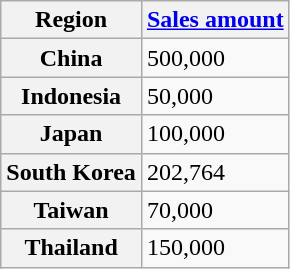<table class="wikitable sortable plainrowheaders">
<tr>
<th>Region</th>
<th><a href='#'>Sales amount</a></th>
</tr>
<tr>
<th scope="row">China</th>
<td>500,000</td>
</tr>
<tr>
<th scope="row">Indonesia</th>
<td>50,000</td>
</tr>
<tr>
<th scope="row">Japan</th>
<td>100,000</td>
</tr>
<tr>
<th scope="row">South Korea</th>
<td>202,764</td>
</tr>
<tr>
<th scope="row">Taiwan</th>
<td>70,000</td>
</tr>
<tr>
<th scope="row">Thailand</th>
<td>150,000</td>
</tr>
</table>
